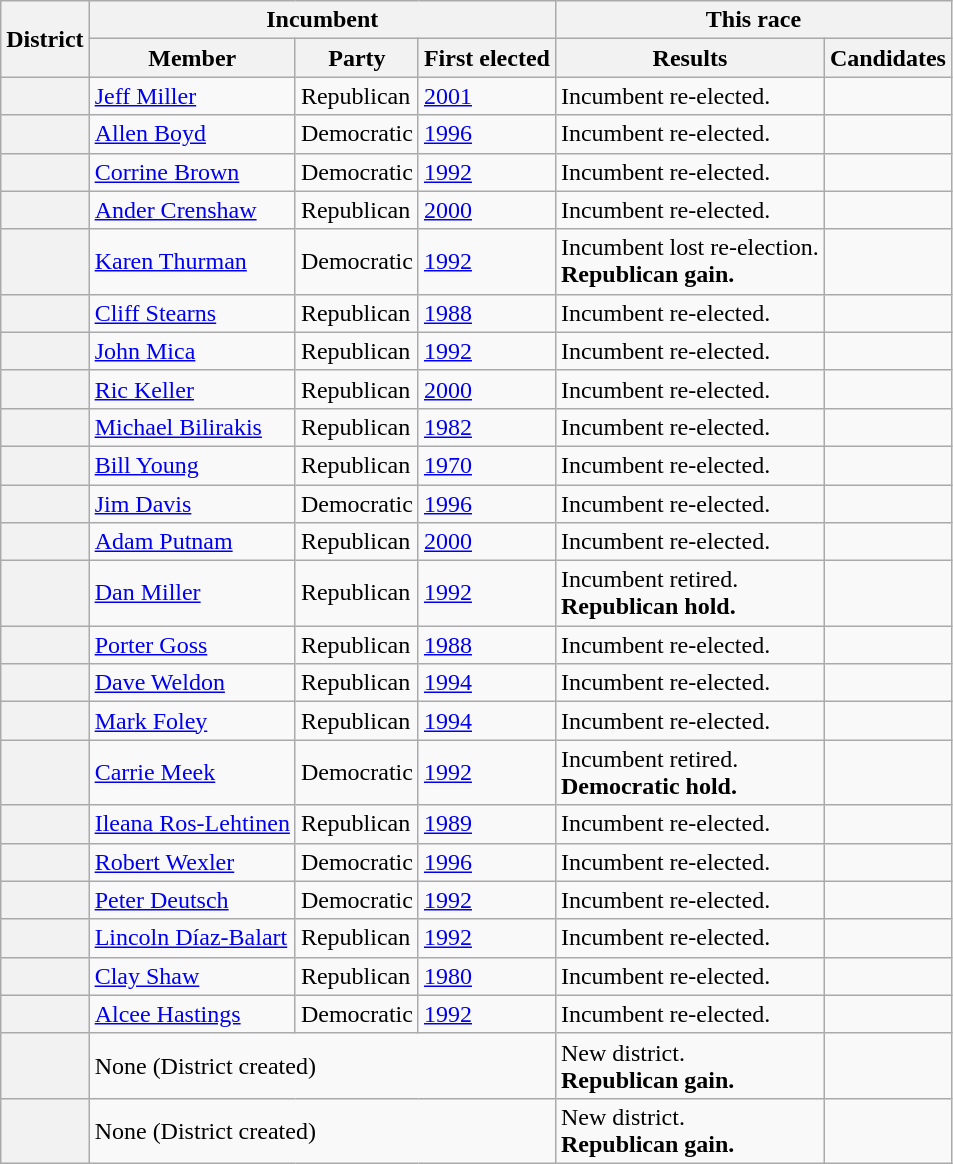<table class=wikitable>
<tr>
<th rowspan=2>District</th>
<th colspan=3>Incumbent</th>
<th colspan=2>This race</th>
</tr>
<tr>
<th>Member</th>
<th>Party</th>
<th>First elected</th>
<th>Results</th>
<th>Candidates</th>
</tr>
<tr>
<th></th>
<td><a href='#'>Jeff Miller</a></td>
<td>Republican</td>
<td><a href='#'>2001 </a></td>
<td>Incumbent re-elected.</td>
<td nowrap></td>
</tr>
<tr>
<th></th>
<td><a href='#'>Allen Boyd</a></td>
<td>Democratic</td>
<td><a href='#'>1996</a></td>
<td>Incumbent re-elected.</td>
<td nowrap></td>
</tr>
<tr>
<th></th>
<td><a href='#'>Corrine Brown</a></td>
<td>Democratic</td>
<td><a href='#'>1992</a></td>
<td>Incumbent re-elected.</td>
<td nowrap></td>
</tr>
<tr>
<th></th>
<td><a href='#'>Ander Crenshaw</a></td>
<td>Republican</td>
<td><a href='#'>2000</a></td>
<td>Incumbent re-elected.</td>
<td nowrap></td>
</tr>
<tr>
<th></th>
<td><a href='#'>Karen Thurman</a></td>
<td>Democratic</td>
<td><a href='#'>1992</a></td>
<td>Incumbent lost re-election.<br><strong>Republican gain.</strong></td>
<td nowrap></td>
</tr>
<tr>
<th></th>
<td><a href='#'>Cliff Stearns</a></td>
<td>Republican</td>
<td><a href='#'>1988</a></td>
<td>Incumbent re-elected.</td>
<td nowrap></td>
</tr>
<tr>
<th></th>
<td><a href='#'>John Mica</a></td>
<td>Republican</td>
<td><a href='#'>1992</a></td>
<td>Incumbent re-elected.</td>
<td nowrap></td>
</tr>
<tr>
<th></th>
<td><a href='#'>Ric Keller</a></td>
<td>Republican</td>
<td><a href='#'>2000</a></td>
<td>Incumbent re-elected.</td>
<td nowrap></td>
</tr>
<tr>
<th></th>
<td><a href='#'>Michael Bilirakis</a></td>
<td>Republican</td>
<td><a href='#'>1982</a></td>
<td>Incumbent re-elected.</td>
<td nowrap></td>
</tr>
<tr>
<th></th>
<td><a href='#'>Bill Young</a></td>
<td>Republican</td>
<td><a href='#'>1970</a></td>
<td>Incumbent re-elected.</td>
<td nowrap></td>
</tr>
<tr>
<th></th>
<td><a href='#'>Jim Davis</a></td>
<td>Democratic</td>
<td><a href='#'>1996</a></td>
<td>Incumbent re-elected.</td>
<td nowrap></td>
</tr>
<tr>
<th></th>
<td><a href='#'>Adam Putnam</a></td>
<td>Republican</td>
<td><a href='#'>2000</a></td>
<td>Incumbent re-elected.</td>
<td nowrap></td>
</tr>
<tr>
<th></th>
<td><a href='#'>Dan Miller</a></td>
<td>Republican</td>
<td><a href='#'>1992</a></td>
<td>Incumbent retired.<br><strong>Republican hold.</strong></td>
<td nowrap></td>
</tr>
<tr>
<th></th>
<td><a href='#'>Porter Goss</a></td>
<td>Republican</td>
<td><a href='#'>1988</a></td>
<td>Incumbent re-elected.</td>
<td nowrap></td>
</tr>
<tr>
<th></th>
<td><a href='#'>Dave Weldon</a></td>
<td>Republican</td>
<td><a href='#'>1994</a></td>
<td>Incumbent re-elected.</td>
<td nowrap></td>
</tr>
<tr>
<th></th>
<td><a href='#'>Mark Foley</a></td>
<td>Republican</td>
<td><a href='#'>1994</a></td>
<td>Incumbent re-elected.</td>
<td nowrap></td>
</tr>
<tr>
<th></th>
<td><a href='#'>Carrie Meek</a></td>
<td>Democratic</td>
<td><a href='#'>1992</a></td>
<td>Incumbent retired.<br><strong>Democratic hold.</strong></td>
<td nowrap></td>
</tr>
<tr>
<th></th>
<td><a href='#'>Ileana Ros-Lehtinen</a></td>
<td>Republican</td>
<td><a href='#'>1989</a></td>
<td>Incumbent re-elected.</td>
<td nowrap></td>
</tr>
<tr>
<th></th>
<td><a href='#'>Robert Wexler</a></td>
<td>Democratic</td>
<td><a href='#'>1996</a></td>
<td>Incumbent re-elected.</td>
<td nowrap></td>
</tr>
<tr>
<th></th>
<td><a href='#'>Peter Deutsch</a></td>
<td>Democratic</td>
<td><a href='#'>1992</a></td>
<td>Incumbent re-elected.</td>
<td nowrap></td>
</tr>
<tr>
<th></th>
<td><a href='#'>Lincoln Díaz-Balart</a></td>
<td>Republican</td>
<td><a href='#'>1992</a></td>
<td>Incumbent re-elected.</td>
<td nowrap></td>
</tr>
<tr>
<th></th>
<td><a href='#'>Clay Shaw</a></td>
<td>Republican</td>
<td><a href='#'>1980</a></td>
<td>Incumbent re-elected.</td>
<td nowrap></td>
</tr>
<tr>
<th></th>
<td><a href='#'>Alcee Hastings</a></td>
<td>Democratic</td>
<td><a href='#'>1992</a></td>
<td>Incumbent re-elected.</td>
<td nowrap></td>
</tr>
<tr>
<th></th>
<td colspan=3>None (District created)</td>
<td>New district.<br><strong>Republican gain.</strong></td>
<td nowrap></td>
</tr>
<tr>
<th></th>
<td colspan=3>None (District created)</td>
<td>New district.<br><strong>Republican gain.</strong></td>
<td nowrap></td>
</tr>
</table>
